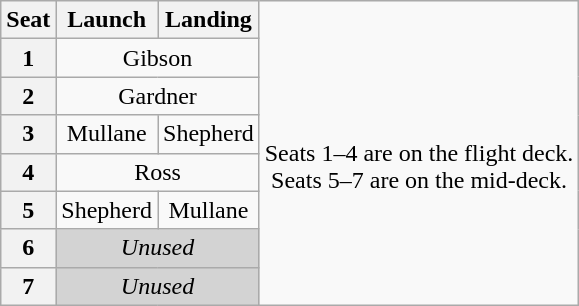<table class="wikitable" style="text-align:center">
<tr>
<th>Seat</th>
<th>Launch</th>
<th>Landing</th>
<td rowspan=8><br>Seats 1–4 are on the flight deck.<br>Seats 5–7 are on the mid-deck.</td>
</tr>
<tr>
<th>1</th>
<td colspan=2>Gibson</td>
</tr>
<tr>
<th>2</th>
<td colspan=2>Gardner</td>
</tr>
<tr>
<th>3</th>
<td>Mullane</td>
<td>Shepherd</td>
</tr>
<tr>
<th>4</th>
<td colspan=2>Ross</td>
</tr>
<tr>
<th>5</th>
<td>Shepherd</td>
<td>Mullane</td>
</tr>
<tr>
<th>6</th>
<td colspan=2 style="background-color:lightgray"><em>Unused</em></td>
</tr>
<tr>
<th>7</th>
<td colspan=2 style="background-color:lightgray"><em>Unused</em></td>
</tr>
</table>
